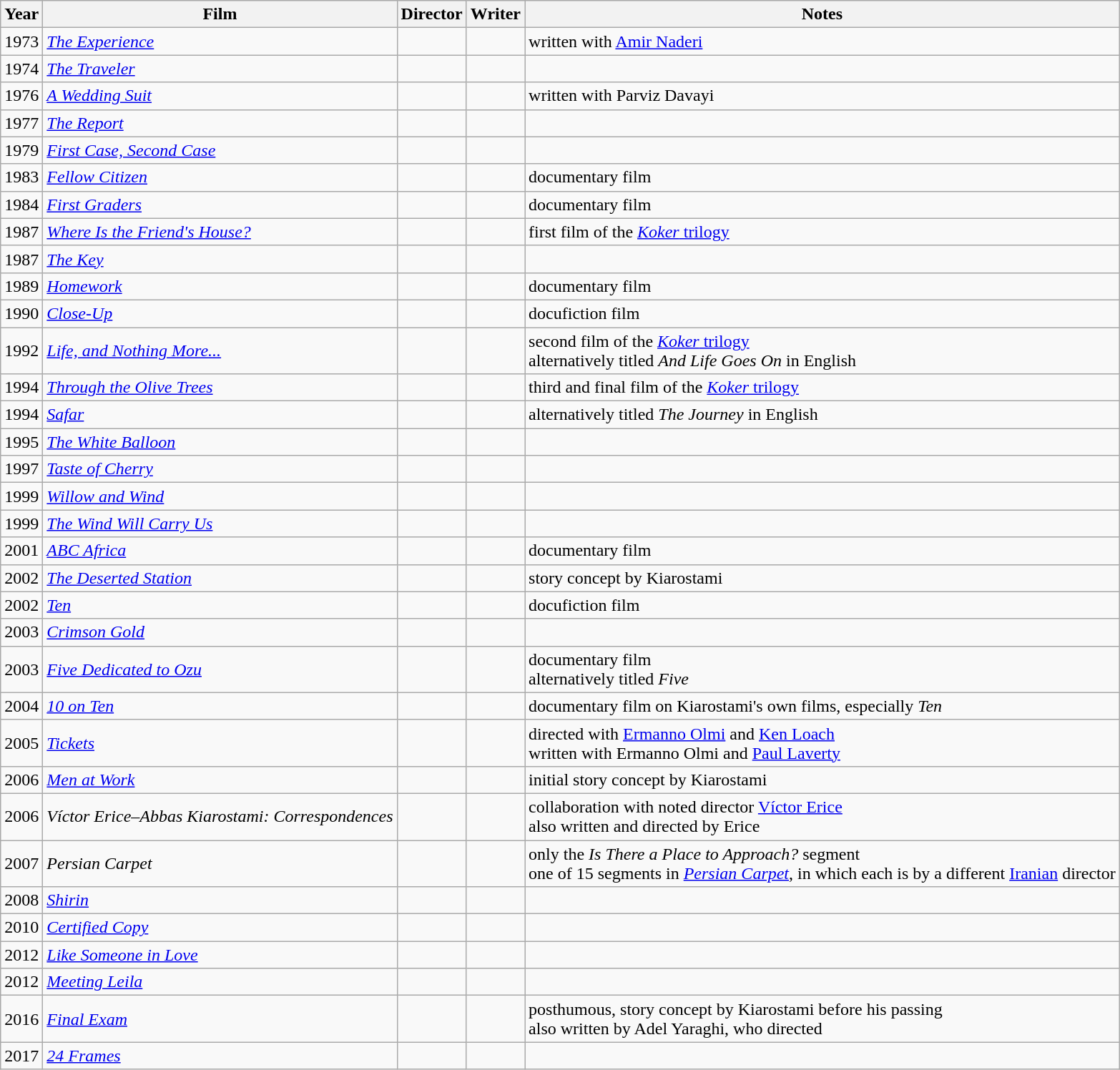<table class="wikitable sortable">
<tr>
<th>Year</th>
<th>Film</th>
<th>Director</th>
<th>Writer</th>
<th>Notes</th>
</tr>
<tr>
<td>1973</td>
<td><em><a href='#'>The Experience</a></em></td>
<td></td>
<td></td>
<td>written with <a href='#'>Amir Naderi</a></td>
</tr>
<tr>
<td>1974</td>
<td><em><a href='#'>The Traveler</a></em></td>
<td></td>
<td></td>
<td></td>
</tr>
<tr>
<td>1976</td>
<td><em><a href='#'>A Wedding Suit</a></em></td>
<td></td>
<td></td>
<td>written with Parviz Davayi</td>
</tr>
<tr>
<td>1977</td>
<td><em><a href='#'>The Report</a></em></td>
<td></td>
<td></td>
<td></td>
</tr>
<tr>
<td>1979</td>
<td><em><a href='#'>First Case, Second Case</a></em></td>
<td></td>
<td></td>
<td></td>
</tr>
<tr>
<td>1983</td>
<td><em><a href='#'>Fellow Citizen</a></em></td>
<td></td>
<td></td>
<td>documentary film</td>
</tr>
<tr>
<td>1984</td>
<td><em><a href='#'>First Graders</a></em></td>
<td></td>
<td></td>
<td>documentary film</td>
</tr>
<tr>
<td>1987</td>
<td><em><a href='#'>Where Is the Friend's House?</a></em></td>
<td></td>
<td></td>
<td>first film of the <a href='#'><em>Koker</em> trilogy</a></td>
</tr>
<tr>
<td>1987</td>
<td><em><a href='#'>The Key</a></em></td>
<td></td>
<td></td>
<td></td>
</tr>
<tr>
<td>1989</td>
<td><em><a href='#'>Homework</a></em></td>
<td></td>
<td></td>
<td>documentary film</td>
</tr>
<tr>
<td>1990</td>
<td><em><a href='#'>Close-Up</a></em></td>
<td></td>
<td></td>
<td>docufiction film</td>
</tr>
<tr>
<td>1992</td>
<td><em><a href='#'>Life, and Nothing More...</a></em></td>
<td></td>
<td></td>
<td>second film of the <a href='#'><em>Koker</em> trilogy</a><br>alternatively titled <em>And Life Goes On</em> in English</td>
</tr>
<tr>
<td>1994</td>
<td><em><a href='#'>Through the Olive Trees</a></em></td>
<td></td>
<td></td>
<td>third and final film of the <a href='#'><em>Koker</em> trilogy</a></td>
</tr>
<tr>
<td>1994</td>
<td><em><a href='#'>Safar</a></em></td>
<td></td>
<td></td>
<td>alternatively titled <em>The Journey</em> in English</td>
</tr>
<tr>
<td>1995</td>
<td><em><a href='#'>The White Balloon</a></em></td>
<td></td>
<td></td>
<td></td>
</tr>
<tr>
<td>1997</td>
<td><em><a href='#'>Taste of Cherry</a></em></td>
<td></td>
<td></td>
<td></td>
</tr>
<tr>
<td>1999</td>
<td><em><a href='#'>Willow and Wind</a></em></td>
<td></td>
<td></td>
<td></td>
</tr>
<tr>
<td>1999</td>
<td><em><a href='#'>The Wind Will Carry Us</a></em></td>
<td></td>
<td></td>
<td></td>
</tr>
<tr>
<td>2001</td>
<td><em><a href='#'>ABC Africa</a></em></td>
<td></td>
<td></td>
<td>documentary film</td>
</tr>
<tr>
<td>2002</td>
<td><em><a href='#'>The Deserted Station</a></em></td>
<td></td>
<td></td>
<td>story concept by Kiarostami</td>
</tr>
<tr>
<td>2002</td>
<td><em><a href='#'>Ten</a></em></td>
<td></td>
<td></td>
<td>docufiction film</td>
</tr>
<tr>
<td>2003</td>
<td><em><a href='#'>Crimson Gold</a></em></td>
<td></td>
<td></td>
<td></td>
</tr>
<tr>
<td>2003</td>
<td><em><a href='#'>Five Dedicated to Ozu</a></em></td>
<td></td>
<td></td>
<td>documentary film<br>alternatively titled <em>Five</em></td>
</tr>
<tr>
<td>2004</td>
<td><em><a href='#'>10 on Ten</a></em></td>
<td></td>
<td></td>
<td>documentary film on Kiarostami's own films, especially <em>Ten</em></td>
</tr>
<tr>
<td>2005</td>
<td><em><a href='#'>Tickets</a></em></td>
<td></td>
<td></td>
<td>directed with <a href='#'>Ermanno Olmi</a> and <a href='#'>Ken Loach</a><br>written with Ermanno Olmi and <a href='#'>Paul Laverty</a></td>
</tr>
<tr>
<td>2006</td>
<td><em><a href='#'>Men at Work</a></em></td>
<td></td>
<td></td>
<td>initial story concept by Kiarostami</td>
</tr>
<tr>
<td>2006</td>
<td><em>Víctor Erice–Abbas Kiarostami: Correspondences</em></td>
<td></td>
<td></td>
<td>collaboration with noted director <a href='#'>Víctor Erice</a><br>also written and directed by Erice</td>
</tr>
<tr>
<td>2007</td>
<td><em>Persian Carpet</em></td>
<td></td>
<td></td>
<td>only the <em>Is There a Place to Approach?</em> segment<br>one of 15 segments in <em><a href='#'>Persian Carpet</a></em>, in which each is by a different <a href='#'>Iranian</a> director</td>
</tr>
<tr>
<td>2008</td>
<td><em><a href='#'>Shirin</a></em></td>
<td></td>
<td></td>
<td></td>
</tr>
<tr>
<td>2010</td>
<td><em><a href='#'>Certified Copy</a></em></td>
<td></td>
<td></td>
<td></td>
</tr>
<tr>
<td>2012</td>
<td><em><a href='#'>Like Someone in Love</a></em></td>
<td></td>
<td></td>
<td></td>
</tr>
<tr>
<td>2012</td>
<td><em><a href='#'>Meeting Leila</a></em></td>
<td></td>
<td></td>
<td></td>
</tr>
<tr>
<td>2016</td>
<td><em><a href='#'>Final Exam</a></em></td>
<td></td>
<td></td>
<td>posthumous, story concept by Kiarostami before his passing<br>also written by Adel Yaraghi, who directed</td>
</tr>
<tr>
<td>2017</td>
<td><em><a href='#'>24 Frames</a></em></td>
<td></td>
<td></td>
<td></td>
</tr>
</table>
